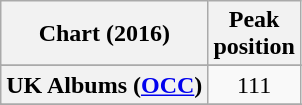<table class="wikitable sortable plainrowheaders" style="text-align:center">
<tr>
<th scope="col">Chart (2016)</th>
<th scope="col">Peak<br> position</th>
</tr>
<tr>
</tr>
<tr>
<th scope="row">UK Albums (<a href='#'>OCC</a>)</th>
<td>111</td>
</tr>
<tr>
</tr>
<tr>
</tr>
<tr>
</tr>
<tr>
</tr>
<tr>
</tr>
</table>
